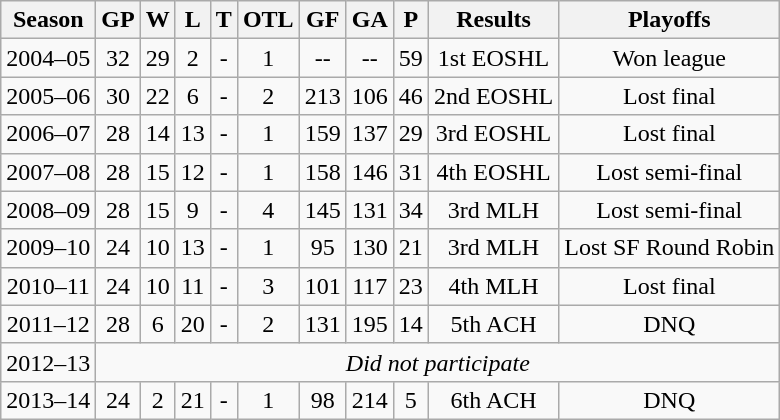<table class="wikitable">
<tr>
<th>Season</th>
<th>GP</th>
<th>W</th>
<th>L</th>
<th>T</th>
<th>OTL</th>
<th>GF</th>
<th>GA</th>
<th>P</th>
<th>Results</th>
<th>Playoffs</th>
</tr>
<tr align="center">
<td>2004–05</td>
<td>32</td>
<td>29</td>
<td>2</td>
<td>-</td>
<td>1</td>
<td>--</td>
<td>--</td>
<td>59</td>
<td>1st EOSHL</td>
<td>Won league</td>
</tr>
<tr align="center">
<td>2005–06</td>
<td>30</td>
<td>22</td>
<td>6</td>
<td>-</td>
<td>2</td>
<td>213</td>
<td>106</td>
<td>46</td>
<td>2nd EOSHL</td>
<td>Lost final</td>
</tr>
<tr align="center">
<td>2006–07</td>
<td>28</td>
<td>14</td>
<td>13</td>
<td>-</td>
<td>1</td>
<td>159</td>
<td>137</td>
<td>29</td>
<td>3rd EOSHL</td>
<td>Lost final</td>
</tr>
<tr align="center">
<td>2007–08</td>
<td>28</td>
<td>15</td>
<td>12</td>
<td>-</td>
<td>1</td>
<td>158</td>
<td>146</td>
<td>31</td>
<td>4th EOSHL</td>
<td>Lost semi-final</td>
</tr>
<tr align="center">
<td>2008–09</td>
<td>28</td>
<td>15</td>
<td>9</td>
<td>-</td>
<td>4</td>
<td>145</td>
<td>131</td>
<td>34</td>
<td>3rd MLH</td>
<td>Lost semi-final</td>
</tr>
<tr align="center">
<td>2009–10</td>
<td>24</td>
<td>10</td>
<td>13</td>
<td>-</td>
<td>1</td>
<td>95</td>
<td>130</td>
<td>21</td>
<td>3rd MLH</td>
<td>Lost SF Round Robin</td>
</tr>
<tr align="center">
<td>2010–11</td>
<td>24</td>
<td>10</td>
<td>11</td>
<td>-</td>
<td>3</td>
<td>101</td>
<td>117</td>
<td>23</td>
<td>4th MLH</td>
<td>Lost final</td>
</tr>
<tr align="center">
<td>2011–12</td>
<td>28</td>
<td>6</td>
<td>20</td>
<td>-</td>
<td>2</td>
<td>131</td>
<td>195</td>
<td>14</td>
<td>5th ACH</td>
<td>DNQ</td>
</tr>
<tr align="center">
<td>2012–13</td>
<td colspan="11"><em>Did not participate</em></td>
</tr>
<tr align="center">
<td>2013–14</td>
<td>24</td>
<td>2</td>
<td>21</td>
<td>-</td>
<td>1</td>
<td>98</td>
<td>214</td>
<td>5</td>
<td>6th ACH</td>
<td>DNQ</td>
</tr>
</table>
